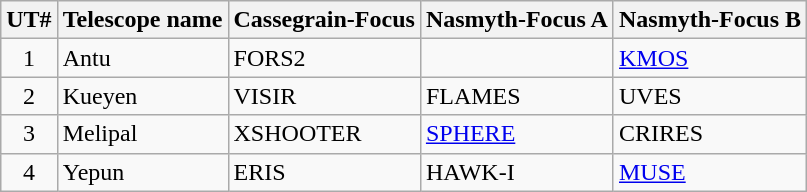<table class="wikitable">
<tr>
<th>UT#</th>
<th>Telescope name</th>
<th>Cassegrain-Focus</th>
<th>Nasmyth-Focus A</th>
<th>Nasmyth-Focus B</th>
</tr>
<tr>
<td align=center>1</td>
<td>Antu</td>
<td>FORS2</td>
<td></td>
<td><a href='#'>KMOS</a></td>
</tr>
<tr>
<td align=center>2</td>
<td>Kueyen</td>
<td>VISIR</td>
<td>FLAMES</td>
<td>UVES</td>
</tr>
<tr>
<td align=center>3</td>
<td>Melipal</td>
<td>XSHOOTER</td>
<td><a href='#'>SPHERE</a></td>
<td>CRIRES</td>
</tr>
<tr>
<td align=center>4</td>
<td>Yepun</td>
<td>ERIS</td>
<td>HAWK-I</td>
<td><a href='#'>MUSE</a></td>
</tr>
</table>
